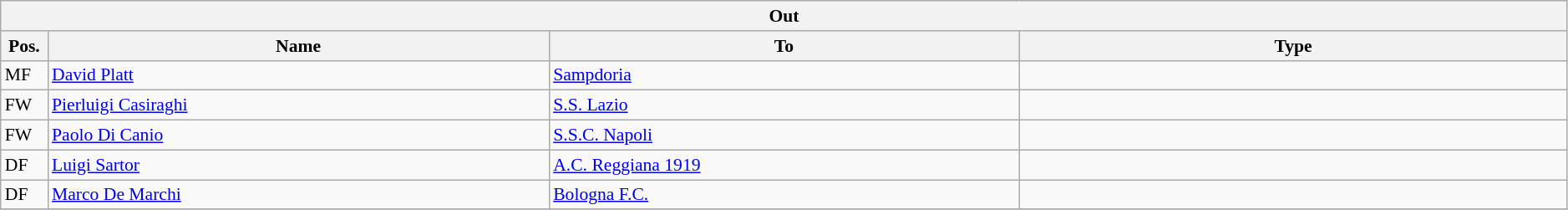<table class="wikitable" style="font-size:90%;width:99%;">
<tr>
<th colspan="4">Out</th>
</tr>
<tr>
<th width=3%>Pos.</th>
<th width=32%>Name</th>
<th width=30%>To</th>
<th width=35%>Type</th>
</tr>
<tr>
<td>MF</td>
<td><a href='#'>David Platt</a></td>
<td><a href='#'>Sampdoria</a></td>
<td></td>
</tr>
<tr>
<td>FW</td>
<td><a href='#'>Pierluigi Casiraghi </a></td>
<td><a href='#'>S.S. Lazio</a></td>
<td></td>
</tr>
<tr>
<td>FW</td>
<td><a href='#'>Paolo Di Canio </a></td>
<td><a href='#'>S.S.C. Napoli</a></td>
<td></td>
</tr>
<tr>
<td>DF</td>
<td><a href='#'>Luigi Sartor </a></td>
<td><a href='#'>A.C. Reggiana 1919</a></td>
<td></td>
</tr>
<tr>
<td>DF</td>
<td><a href='#'>Marco De Marchi </a></td>
<td><a href='#'>Bologna F.C.</a></td>
<td></td>
</tr>
<tr>
</tr>
</table>
